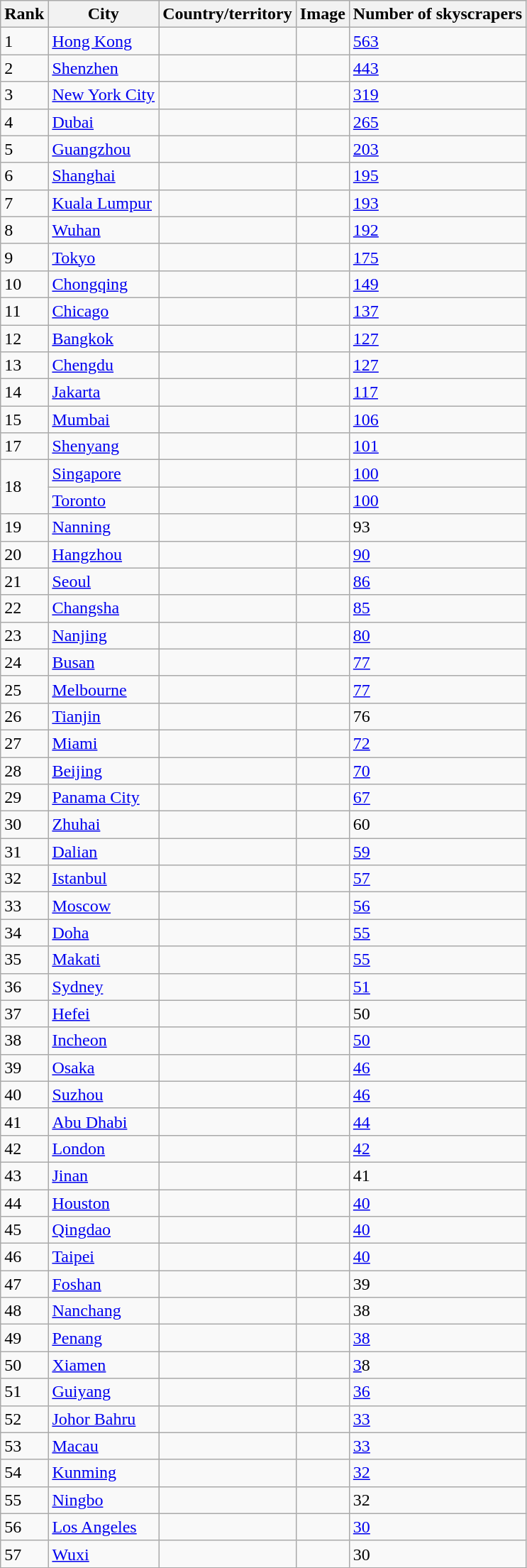<table class="wikitable sortable">
<tr>
<th>Rank</th>
<th>City</th>
<th>Country/territory</th>
<th>Image</th>
<th>Number of skyscrapers</th>
</tr>
<tr>
<td>1</td>
<td><a href='#'>Hong Kong</a></td>
<td></td>
<td></td>
<td><a href='#'>563</a></td>
</tr>
<tr>
<td>2</td>
<td><a href='#'>Shenzhen</a></td>
<td></td>
<td></td>
<td><a href='#'>443</a></td>
</tr>
<tr>
<td>3</td>
<td><a href='#'>New York City</a></td>
<td></td>
<td></td>
<td><a href='#'>319</a></td>
</tr>
<tr>
<td>4</td>
<td><a href='#'>Dubai</a></td>
<td></td>
<td></td>
<td><a href='#'>265</a></td>
</tr>
<tr>
<td>5</td>
<td><a href='#'>Guangzhou</a></td>
<td></td>
<td></td>
<td><a href='#'>203</a></td>
</tr>
<tr>
<td>6</td>
<td><a href='#'>Shanghai</a></td>
<td></td>
<td></td>
<td><a href='#'>195</a></td>
</tr>
<tr>
<td>7</td>
<td><a href='#'>Kuala Lumpur</a></td>
<td></td>
<td></td>
<td><a href='#'>193</a></td>
</tr>
<tr>
<td>8</td>
<td><a href='#'>Wuhan</a></td>
<td></td>
<td></td>
<td><a href='#'>192</a></td>
</tr>
<tr>
<td>9</td>
<td><a href='#'>Tokyo</a></td>
<td></td>
<td></td>
<td><a href='#'>175</a></td>
</tr>
<tr>
<td>10</td>
<td><a href='#'>Chongqing</a></td>
<td></td>
<td></td>
<td><a href='#'>149</a></td>
</tr>
<tr>
<td>11</td>
<td><a href='#'>Chicago</a></td>
<td></td>
<td></td>
<td><a href='#'>137</a></td>
</tr>
<tr>
<td>12</td>
<td><a href='#'>Bangkok</a></td>
<td></td>
<td></td>
<td><a href='#'>127</a></td>
</tr>
<tr>
<td>13</td>
<td><a href='#'>Chengdu</a></td>
<td></td>
<td></td>
<td><a href='#'>127</a></td>
</tr>
<tr>
<td>14</td>
<td><a href='#'>Jakarta</a></td>
<td></td>
<td></td>
<td><a href='#'>117</a></td>
</tr>
<tr>
<td>15</td>
<td><a href='#'>Mumbai</a></td>
<td></td>
<td></td>
<td><a href='#'>106</a></td>
</tr>
<tr>
<td>17</td>
<td><a href='#'>Shenyang</a></td>
<td></td>
<td></td>
<td><a href='#'>101</a></td>
</tr>
<tr>
<td rowspan=2>18</td>
<td><a href='#'>Singapore</a></td>
<td></td>
<td></td>
<td><a href='#'>100</a></td>
</tr>
<tr>
<td><a href='#'>Toronto</a></td>
<td></td>
<td></td>
<td><a href='#'>100</a></td>
</tr>
<tr>
<td>19</td>
<td><a href='#'>Nanning</a></td>
<td></td>
<td></td>
<td>93</td>
</tr>
<tr>
<td>20</td>
<td><a href='#'>Hangzhou</a></td>
<td></td>
<td></td>
<td><a href='#'>90</a></td>
</tr>
<tr>
<td>21</td>
<td><a href='#'>Seoul</a></td>
<td></td>
<td></td>
<td><a href='#'>86</a></td>
</tr>
<tr>
<td>22</td>
<td><a href='#'>Changsha</a></td>
<td></td>
<td></td>
<td><a href='#'>85</a></td>
</tr>
<tr>
<td>23</td>
<td><a href='#'>Nanjing</a></td>
<td></td>
<td></td>
<td><a href='#'>80</a></td>
</tr>
<tr>
<td>24</td>
<td><a href='#'>Busan</a></td>
<td></td>
<td></td>
<td><a href='#'>77</a></td>
</tr>
<tr>
<td>25</td>
<td><a href='#'>Melbourne</a></td>
<td></td>
<td></td>
<td><a href='#'>77</a></td>
</tr>
<tr>
<td>26</td>
<td><a href='#'>Tianjin</a></td>
<td></td>
<td></td>
<td>76</td>
</tr>
<tr>
<td>27</td>
<td><a href='#'>Miami</a></td>
<td></td>
<td></td>
<td><a href='#'>72</a></td>
</tr>
<tr>
<td>28</td>
<td><a href='#'>Beijing</a></td>
<td></td>
<td></td>
<td><a href='#'>70</a></td>
</tr>
<tr>
<td>29</td>
<td><a href='#'>Panama City</a></td>
<td></td>
<td></td>
<td><a href='#'>67</a></td>
</tr>
<tr>
<td>30</td>
<td><a href='#'>Zhuhai</a></td>
<td></td>
<td></td>
<td>60</td>
</tr>
<tr>
<td>31</td>
<td><a href='#'>Dalian</a></td>
<td></td>
<td></td>
<td><a href='#'>59</a></td>
</tr>
<tr>
<td>32</td>
<td><a href='#'>Istanbul</a></td>
<td></td>
<td></td>
<td><a href='#'>57</a></td>
</tr>
<tr>
<td>33</td>
<td><a href='#'>Moscow</a></td>
<td></td>
<td></td>
<td><a href='#'>56</a></td>
</tr>
<tr>
<td>34</td>
<td><a href='#'>Doha</a></td>
<td></td>
<td></td>
<td><a href='#'>55</a></td>
</tr>
<tr>
<td>35</td>
<td><a href='#'>Makati</a></td>
<td></td>
<td></td>
<td><a href='#'>55</a></td>
</tr>
<tr>
<td>36</td>
<td><a href='#'>Sydney</a></td>
<td></td>
<td></td>
<td><a href='#'>51</a></td>
</tr>
<tr>
<td>37</td>
<td><a href='#'>Hefei</a></td>
<td></td>
<td></td>
<td>50</td>
</tr>
<tr>
<td>38</td>
<td><a href='#'>Incheon</a></td>
<td></td>
<td></td>
<td><a href='#'>50</a></td>
</tr>
<tr>
<td>39</td>
<td><a href='#'>Osaka</a></td>
<td></td>
<td></td>
<td><a href='#'>46</a></td>
</tr>
<tr>
<td>40</td>
<td><a href='#'>Suzhou</a></td>
<td></td>
<td></td>
<td><a href='#'>46</a></td>
</tr>
<tr>
<td>41</td>
<td><a href='#'>Abu Dhabi</a></td>
<td></td>
<td></td>
<td><a href='#'>44</a></td>
</tr>
<tr>
<td>42</td>
<td><a href='#'>London</a></td>
<td></td>
<td></td>
<td><a href='#'>42</a></td>
</tr>
<tr>
<td>43</td>
<td><a href='#'>Jinan</a></td>
<td></td>
<td></td>
<td>41</td>
</tr>
<tr>
<td>44</td>
<td><a href='#'>Houston</a></td>
<td></td>
<td></td>
<td><a href='#'>40</a></td>
</tr>
<tr>
<td>45</td>
<td><a href='#'>Qingdao</a></td>
<td></td>
<td></td>
<td><a href='#'>40</a></td>
</tr>
<tr>
<td>46</td>
<td><a href='#'>Taipei</a></td>
<td></td>
<td></td>
<td><a href='#'>40</a></td>
</tr>
<tr>
<td>47</td>
<td><a href='#'>Foshan</a></td>
<td></td>
<td></td>
<td>39</td>
</tr>
<tr>
<td>48</td>
<td><a href='#'>Nanchang</a></td>
<td></td>
<td></td>
<td>38</td>
</tr>
<tr>
<td>49</td>
<td><a href='#'>Penang</a></td>
<td></td>
<td></td>
<td><a href='#'>38</a></td>
</tr>
<tr>
<td>50</td>
<td><a href='#'>Xiamen</a></td>
<td></td>
<td></td>
<td><a href='#'>3</a>8</td>
</tr>
<tr>
<td>51</td>
<td><a href='#'>Guiyang</a></td>
<td></td>
<td></td>
<td><a href='#'>36</a></td>
</tr>
<tr>
<td>52</td>
<td><a href='#'>Johor Bahru</a></td>
<td></td>
<td></td>
<td><a href='#'>33</a></td>
</tr>
<tr>
<td>53</td>
<td><a href='#'>Macau</a></td>
<td></td>
<td></td>
<td><a href='#'>33</a></td>
</tr>
<tr>
<td>54</td>
<td><a href='#'>Kunming</a></td>
<td></td>
<td></td>
<td><a href='#'>32</a></td>
</tr>
<tr>
<td>55</td>
<td><a href='#'>Ningbo</a></td>
<td></td>
<td></td>
<td>32</td>
</tr>
<tr>
<td>56</td>
<td><a href='#'>Los Angeles</a></td>
<td></td>
<td></td>
<td><a href='#'>30</a></td>
</tr>
<tr>
<td>57</td>
<td><a href='#'>Wuxi</a></td>
<td></td>
<td></td>
<td>30</td>
</tr>
</table>
